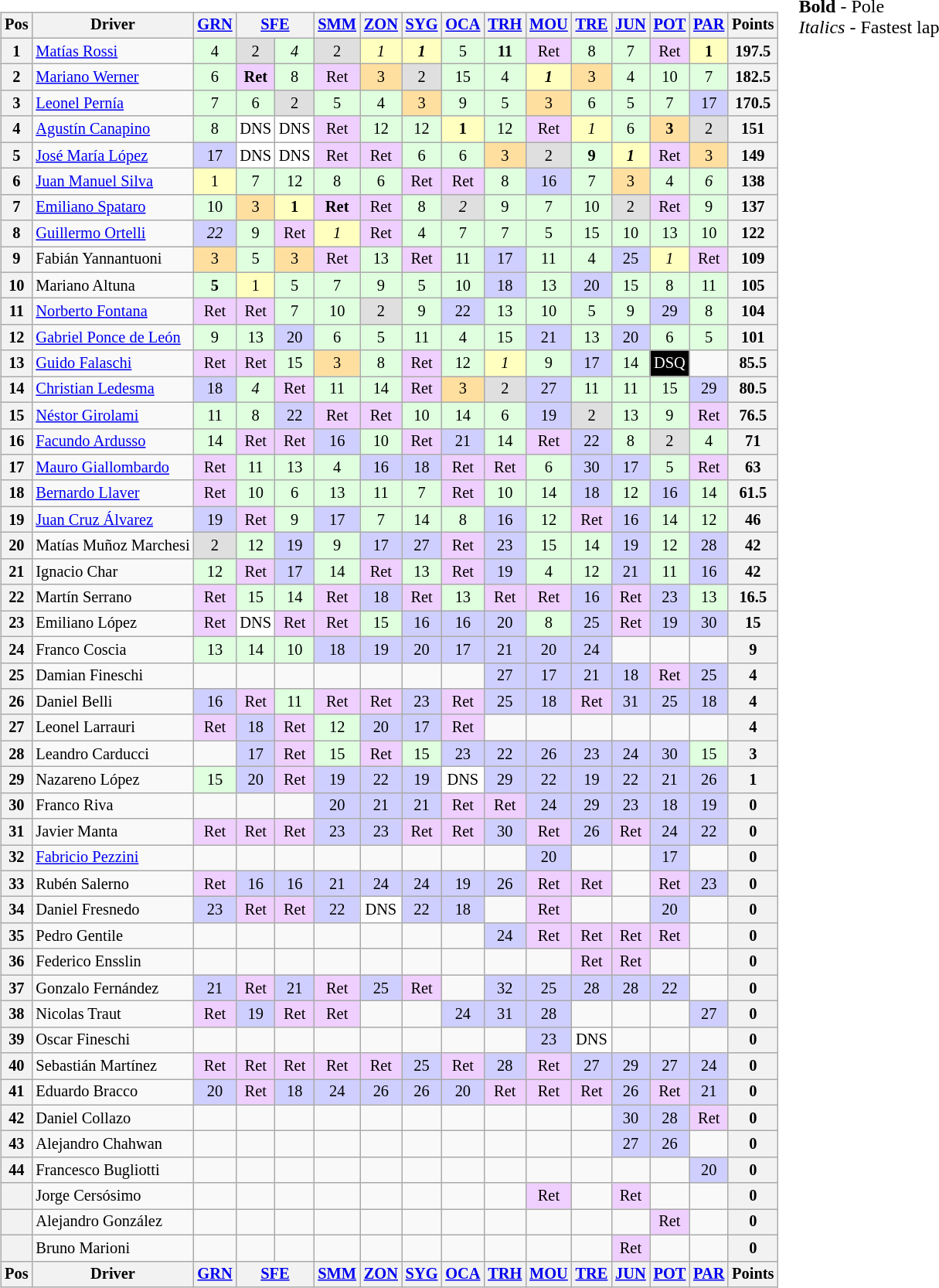<table>
<tr>
<td><br><table class="wikitable" style="font-size:85%; text-align:center;">
<tr valign="top">
<th valign="middle">Pos</th>
<th valign="middle">Driver</th>
<th><a href='#'>GRN</a></th>
<th colspan=2><a href='#'>SFE</a></th>
<th><a href='#'>SMM</a></th>
<th><a href='#'>ZON</a></th>
<th><a href='#'>SYG</a></th>
<th><a href='#'>OCA</a></th>
<th><a href='#'>TRH</a></th>
<th><a href='#'>MOU</a></th>
<th><a href='#'>TRE</a></th>
<th><a href='#'>JUN</a></th>
<th><a href='#'>POT</a></th>
<th><a href='#'>PAR</a></th>
<th valign="middle">Points</th>
</tr>
<tr>
<th>1</th>
<td align="left"> <a href='#'>Matías Rossi</a></td>
<td style="background:#dfffdf;">4</td>
<td style="background:#dfdfdf;">2</td>
<td style="background:#dfffdf;"><em>4</em></td>
<td style="background:#dfdfdf;">2</td>
<td style="background:#ffffbf;"><em>1</em></td>
<td style="background:#ffffbf;"><strong><em>1</em></strong></td>
<td style="background:#dfffdf;">5</td>
<td style="background:#dfffdf;"><strong>11</strong></td>
<td style="background:#efcfff;">Ret</td>
<td style="background:#dfffdf;">8</td>
<td style="background:#dfffdf;">7</td>
<td style="background:#efcfff;">Ret</td>
<td style="background:#ffffbf;"><strong>1</strong></td>
<th>197.5</th>
</tr>
<tr>
<th>2</th>
<td align="left"> <a href='#'>Mariano Werner</a></td>
<td style="background:#dfffdf;">6</td>
<td style="background:#efcfff;"><strong>Ret</strong></td>
<td style="background:#dfffdf;">8</td>
<td style="background:#efcfff;">Ret</td>
<td style="background:#ffdf9f;">3</td>
<td style="background:#dfdfdf;">2</td>
<td style="background:#dfffdf;">15</td>
<td style="background:#dfffdf;">4</td>
<td style="background:#ffffbf;"><strong><em>1</em></strong></td>
<td style="background:#ffdf9f;">3</td>
<td style="background:#dfffdf;">4</td>
<td style="background:#dfffdf;">10</td>
<td style="background:#dfffdf;">7</td>
<th>182.5</th>
</tr>
<tr>
<th>3</th>
<td align="left"> <a href='#'>Leonel Pernía</a></td>
<td style="background:#dfffdf;">7</td>
<td style="background:#dfffdf;">6</td>
<td style="background:#dfdfdf;">2</td>
<td style="background:#dfffdf;">5</td>
<td style="background:#dfffdf;">4</td>
<td style="background:#ffdf9f;">3</td>
<td style="background:#dfffdf;">9</td>
<td style="background:#dfffdf;">5</td>
<td style="background:#ffdf9f;">3</td>
<td style="background:#dfffdf;">6</td>
<td style="background:#dfffdf;">5</td>
<td style="background:#dfffdf;">7</td>
<td style="background:#cfcfff;">17</td>
<th>170.5</th>
</tr>
<tr>
<th>4</th>
<td align="left"> <a href='#'>Agustín Canapino</a></td>
<td style="background:#dfffdf;">8</td>
<td style="background:#ffffff;">DNS</td>
<td style="background:#ffffff;">DNS</td>
<td style="background:#efcfff;">Ret</td>
<td style="background:#dfffdf;">12</td>
<td style="background:#dfffdf;">12</td>
<td style="background:#ffffbf;"><strong>1</strong></td>
<td style="background:#dfffdf;">12</td>
<td style="background:#efcfff;">Ret</td>
<td style="background:#ffffbf;"><em>1</em></td>
<td style="background:#dfffdf;">6</td>
<td style="background:#ffdf9f;"><strong>3</strong></td>
<td style="background:#dfdfdf;">2</td>
<th>151</th>
</tr>
<tr>
<th>5</th>
<td align="left"> <a href='#'>José María López</a></td>
<td style="background:#cfcfff;">17</td>
<td style="background:#ffffff;">DNS</td>
<td style="background:#ffffff;">DNS</td>
<td style="background:#efcfff;">Ret</td>
<td style="background:#efcfff;">Ret</td>
<td style="background:#dfffdf;">6</td>
<td style="background:#dfffdf;">6</td>
<td style="background:#ffdf9f;">3</td>
<td style="background:#dfdfdf;">2</td>
<td style="background:#dfffdf;"><strong>9</strong></td>
<td style="background:#ffffbf;"><strong><em>1</em></strong></td>
<td style="background:#efcfff;">Ret</td>
<td style="background:#ffdf9f;">3</td>
<th>149</th>
</tr>
<tr>
<th>6</th>
<td align="left"> <a href='#'>Juan Manuel Silva</a></td>
<td style="background:#ffffbf;">1</td>
<td style="background:#dfffdf;">7</td>
<td style="background:#dfffdf;">12</td>
<td style="background:#dfffdf;">8</td>
<td style="background:#dfffdf;">6</td>
<td style="background:#efcfff;">Ret</td>
<td style="background:#efcfff;">Ret</td>
<td style="background:#dfffdf;">8</td>
<td style="background:#cfcfff;">16</td>
<td style="background:#dfffdf;">7</td>
<td style="background:#ffdf9f;">3</td>
<td style="background:#dfffdf;">4</td>
<td style="background:#dfffdf;"><em>6</em></td>
<th>138</th>
</tr>
<tr>
<th>7</th>
<td align="left"> <a href='#'>Emiliano Spataro</a></td>
<td style="background:#dfffdf;">10</td>
<td style="background:#ffdf9f;">3</td>
<td style="background:#ffffbf;"><strong>1</strong></td>
<td style="background:#efcfff;"><strong>Ret</strong></td>
<td style="background:#efcfff;">Ret</td>
<td style="background:#dfffdf;">8</td>
<td style="background:#dfdfdf;"><em>2</em></td>
<td style="background:#dfffdf;">9</td>
<td style="background:#dfffdf;">7</td>
<td style="background:#dfffdf;">10</td>
<td style="background:#dfdfdf;">2</td>
<td style="background:#efcfff;">Ret</td>
<td style="background:#dfffdf;">9</td>
<th>137</th>
</tr>
<tr>
<th>8</th>
<td align="left"> <a href='#'>Guillermo Ortelli</a></td>
<td style="background:#cfcfff;"><em>22</em></td>
<td style="background:#dfffdf;">9</td>
<td style="background:#efcfff;">Ret</td>
<td style="background:#ffffbf;"><em>1</em></td>
<td style="background:#efcfff;">Ret</td>
<td style="background:#dfffdf;">4</td>
<td style="background:#dfffdf;">7</td>
<td style="background:#dfffdf;">7</td>
<td style="background:#dfffdf;">5</td>
<td style="background:#dfffdf;">15</td>
<td style="background:#dfffdf;">10</td>
<td style="background:#dfffdf;">13</td>
<td style="background:#dfffdf;">10</td>
<th>122</th>
</tr>
<tr>
<th>9</th>
<td align="left"> Fabián Yannantuoni</td>
<td style="background:#ffdf9f;">3</td>
<td style="background:#dfffdf;">5</td>
<td style="background:#ffdf9f;">3</td>
<td style="background:#efcfff;">Ret</td>
<td style="background:#dfffdf;">13</td>
<td style="background:#efcfff;">Ret</td>
<td style="background:#dfffdf;">11</td>
<td style="background:#cfcfff;">17</td>
<td style="background:#dfffdf;">11</td>
<td style="background:#dfffdf;">4</td>
<td style="background:#cfcfff;">25</td>
<td style="background:#ffffbf;"><em>1</em></td>
<td style="background:#efcfff;">Ret</td>
<th>109</th>
</tr>
<tr>
<th>10</th>
<td align="left"> Mariano Altuna</td>
<td style="background:#dfffdf;"><strong>5</strong></td>
<td style="background:#ffffbf;">1</td>
<td style="background:#dfffdf;">5</td>
<td style="background:#dfffdf;">7</td>
<td style="background:#dfffdf;">9</td>
<td style="background:#dfffdf;">5</td>
<td style="background:#dfffdf;">10</td>
<td style="background:#cfcfff;">18</td>
<td style="background:#dfffdf;">13</td>
<td style="background:#cfcfff;">20</td>
<td style="background:#dfffdf;">15</td>
<td style="background:#dfffdf;">8</td>
<td style="background:#dfffdf;">11</td>
<th>105</th>
</tr>
<tr>
<th>11</th>
<td align="left"> <a href='#'>Norberto Fontana</a></td>
<td style="background:#efcfff;">Ret</td>
<td style="background:#efcfff;">Ret</td>
<td style="background:#dfffdf;">7</td>
<td style="background:#dfffdf;">10</td>
<td style="background:#dfdfdf;">2</td>
<td style="background:#dfffdf;">9</td>
<td style="background:#cfcfff;">22</td>
<td style="background:#dfffdf;">13</td>
<td style="background:#dfffdf;">10</td>
<td style="background:#dfffdf;">5</td>
<td style="background:#dfffdf;">9</td>
<td style="background:#cfcfff;">29</td>
<td style="background:#dfffdf;">8</td>
<th>104</th>
</tr>
<tr>
<th>12</th>
<td align="left"> <a href='#'>Gabriel Ponce de León</a></td>
<td style="background:#dfffdf;">9</td>
<td style="background:#dfffdf;">13</td>
<td style="background:#cfcfff;">20</td>
<td style="background:#dfffdf;">6</td>
<td style="background:#dfffdf;">5</td>
<td style="background:#dfffdf;">11</td>
<td style="background:#dfffdf;">4</td>
<td style="background:#dfffdf;">15</td>
<td style="background:#cfcfff;">21</td>
<td style="background:#dfffdf;">13</td>
<td style="background:#cfcfff;">20</td>
<td style="background:#dfffdf;">6</td>
<td style="background:#dfffdf;">5</td>
<th>101</th>
</tr>
<tr>
<th>13</th>
<td align="left"> <a href='#'>Guido Falaschi</a></td>
<td style="background:#efcfff;">Ret</td>
<td style="background:#efcfff;">Ret</td>
<td style="background:#dfffdf;">15</td>
<td style="background:#ffdf9f;">3</td>
<td style="background:#dfffdf;">8</td>
<td style="background:#efcfff;">Ret</td>
<td style="background:#dfffdf;">12</td>
<td style="background:#ffffbf;"><em>1</em></td>
<td style="background:#dfffdf;">9</td>
<td style="background:#cfcfff;">17</td>
<td style="background:#dfffdf;">14</td>
<td style="background:black; color:white;">DSQ</td>
<td></td>
<th>85.5</th>
</tr>
<tr>
<th>14</th>
<td align="left"> <a href='#'>Christian Ledesma</a></td>
<td style="background:#cfcfff;">18</td>
<td style="background:#dfffdf;"><em>4</em></td>
<td style="background:#efcfff;">Ret</td>
<td style="background:#dfffdf;">11</td>
<td style="background:#dfffdf;">14</td>
<td style="background:#efcfff;">Ret</td>
<td style="background:#ffdf9f;">3</td>
<td style="background:#dfdfdf;">2</td>
<td style="background:#cfcfff;">27</td>
<td style="background:#dfffdf;">11</td>
<td style="background:#dfffdf;">11</td>
<td style="background:#dfffdf;">15</td>
<td style="background:#cfcfff;">29</td>
<th>80.5</th>
</tr>
<tr>
<th>15</th>
<td align="left"> <a href='#'>Néstor Girolami</a></td>
<td style="background:#dfffdf;">11</td>
<td style="background:#dfffdf;">8</td>
<td style="background:#cfcfff;">22</td>
<td style="background:#efcfff;">Ret</td>
<td style="background:#efcfff;">Ret</td>
<td style="background:#dfffdf;">10</td>
<td style="background:#dfffdf;">14</td>
<td style="background:#dfffdf;">6</td>
<td style="background:#cfcfff;">19</td>
<td style="background:#dfdfdf;">2</td>
<td style="background:#dfffdf;">13</td>
<td style="background:#dfffdf;">9</td>
<td style="background:#efcfff;">Ret</td>
<th>76.5</th>
</tr>
<tr>
<th>16</th>
<td align="left"> <a href='#'>Facundo Ardusso</a></td>
<td style="background:#dfffdf;">14</td>
<td style="background:#efcfff;">Ret</td>
<td style="background:#efcfff;">Ret</td>
<td style="background:#cfcfff;">16</td>
<td style="background:#dfffdf;">10</td>
<td style="background:#efcfff;">Ret</td>
<td style="background:#cfcfff;">21</td>
<td style="background:#dfffdf;">14</td>
<td style="background:#efcfff;">Ret</td>
<td style="background:#cfcfff;">22</td>
<td style="background:#dfffdf;">8</td>
<td style="background:#dfdfdf;">2</td>
<td style="background:#dfffdf;">4</td>
<th>71</th>
</tr>
<tr>
<th>17</th>
<td align="left"> <a href='#'>Mauro Giallombardo</a></td>
<td style="background:#efcfff;">Ret</td>
<td style="background:#dfffdf;">11</td>
<td style="background:#dfffdf;">13</td>
<td style="background:#dfffdf;">4</td>
<td style="background:#cfcfff;">16</td>
<td style="background:#cfcfff;">18</td>
<td style="background:#efcfff;">Ret</td>
<td style="background:#efcfff;">Ret</td>
<td style="background:#dfffdf;">6</td>
<td style="background:#cfcfff;">30</td>
<td style="background:#cfcfff;">17</td>
<td style="background:#dfffdf;">5</td>
<td style="background:#efcfff;">Ret</td>
<th>63</th>
</tr>
<tr>
<th>18</th>
<td align="left"> <a href='#'>Bernardo Llaver</a></td>
<td style="background:#efcfff;">Ret</td>
<td style="background:#dfffdf;">10</td>
<td style="background:#dfffdf;">6</td>
<td style="background:#dfffdf;">13</td>
<td style="background:#dfffdf;">11</td>
<td style="background:#dfffdf;">7</td>
<td style="background:#efcfff;">Ret</td>
<td style="background:#dfffdf;">10</td>
<td style="background:#dfffdf;">14</td>
<td style="background:#cfcfff;">18</td>
<td style="background:#dfffdf;">12</td>
<td style="background:#cfcfff;">16</td>
<td style="background:#dfffdf;">14</td>
<th>61.5</th>
</tr>
<tr>
<th>19</th>
<td align="left"> <a href='#'>Juan Cruz Álvarez</a></td>
<td style="background:#cfcfff;">19</td>
<td style="background:#efcfff;">Ret</td>
<td style="background:#dfffdf;">9</td>
<td style="background:#cfcfff;">17</td>
<td style="background:#dfffdf;">7</td>
<td style="background:#dfffdf;">14</td>
<td style="background:#dfffdf;">8</td>
<td style="background:#cfcfff;">16</td>
<td style="background:#dfffdf;">12</td>
<td style="background:#efcfff;">Ret</td>
<td style="background:#cfcfff;">16</td>
<td style="background:#dfffdf;">14</td>
<td style="background:#dfffdf;">12</td>
<th>46</th>
</tr>
<tr>
<th>20</th>
<td align="left"> Matías Muñoz Marchesi</td>
<td style="background:#dfdfdf;">2</td>
<td style="background:#dfffdf;">12</td>
<td style="background:#cfcfff;">19</td>
<td style="background:#dfffdf;">9</td>
<td style="background:#cfcfff;">17</td>
<td style="background:#cfcfff;">27</td>
<td style="background:#efcfff;">Ret</td>
<td style="background:#cfcfff;">23</td>
<td style="background:#dfffdf;">15</td>
<td style="background:#dfffdf;">14</td>
<td style="background:#cfcfff;">19</td>
<td style="background:#dfffdf;">12</td>
<td style="background:#cfcfff;">28</td>
<th>42</th>
</tr>
<tr>
<th>21</th>
<td align="left"> Ignacio Char</td>
<td style="background:#dfffdf;">12</td>
<td style="background:#efcfff;">Ret</td>
<td style="background:#cfcfff;">17</td>
<td style="background:#dfffdf;">14</td>
<td style="background:#efcfff;">Ret</td>
<td style="background:#dfffdf;">13</td>
<td style="background:#efcfff;">Ret</td>
<td style="background:#cfcfff;">19</td>
<td style="background:#dfffdf;">4</td>
<td style="background:#dfffdf;">12</td>
<td style="background:#cfcfff;">21</td>
<td style="background:#dfffdf;">11</td>
<td style="background:#cfcfff;">16</td>
<th>42</th>
</tr>
<tr>
<th>22</th>
<td align="left"> Martín Serrano</td>
<td style="background:#efcfff;">Ret</td>
<td style="background:#dfffdf;">15</td>
<td style="background:#dfffdf;">14</td>
<td style="background:#efcfff;">Ret</td>
<td style="background:#cfcfff;">18</td>
<td style="background:#efcfff;">Ret</td>
<td style="background:#dfffdf;">13</td>
<td style="background:#efcfff;">Ret</td>
<td style="background:#efcfff;">Ret</td>
<td style="background:#cfcfff;">16</td>
<td style="background:#efcfff;">Ret</td>
<td style="background:#cfcfff;">23</td>
<td style="background:#dfffdf;">13</td>
<th>16.5</th>
</tr>
<tr>
<th>23</th>
<td align="left"> Emiliano López</td>
<td style="background:#efcfff;">Ret</td>
<td style="background:#ffffff;">DNS</td>
<td style="background:#efcfff;">Ret</td>
<td style="background:#efcfff;">Ret</td>
<td style="background:#dfffdf;">15</td>
<td style="background:#cfcfff;">16</td>
<td style="background:#cfcfff;">16</td>
<td style="background:#cfcfff;">20</td>
<td style="background:#dfffdf;">8</td>
<td style="background:#cfcfff;">25</td>
<td style="background:#efcfff;">Ret</td>
<td style="background:#cfcfff;">19</td>
<td style="background:#cfcfff;">30</td>
<th>15</th>
</tr>
<tr>
<th>24</th>
<td align="left"> Franco Coscia</td>
<td style="background:#dfffdf;">13</td>
<td style="background:#dfffdf;">14</td>
<td style="background:#dfffdf;">10</td>
<td style="background:#cfcfff;">18</td>
<td style="background:#cfcfff;">19</td>
<td style="background:#cfcfff;">20</td>
<td style="background:#cfcfff;">17</td>
<td style="background:#cfcfff;">21</td>
<td style="background:#cfcfff;">20</td>
<td style="background:#cfcfff;">24</td>
<td></td>
<td></td>
<td></td>
<th>9</th>
</tr>
<tr>
<th>25</th>
<td align="left"> Damian Fineschi</td>
<td></td>
<td></td>
<td></td>
<td></td>
<td></td>
<td></td>
<td></td>
<td style="background:#cfcfff;">27</td>
<td style="background:#cfcfff;">17</td>
<td style="background:#cfcfff;">21</td>
<td style="background:#cfcfff;">18</td>
<td style="background:#efcfff;">Ret</td>
<td style="background:#cfcfff;">25</td>
<th>4</th>
</tr>
<tr>
<th>26</th>
<td align="left"> Daniel Belli</td>
<td style="background:#cfcfff;">16</td>
<td style="background:#efcfff;">Ret</td>
<td style="background:#dfffdf;">11</td>
<td style="background:#efcfff;">Ret</td>
<td style="background:#efcfff;">Ret</td>
<td style="background:#cfcfff;">23</td>
<td style="background:#efcfff;">Ret</td>
<td style="background:#cfcfff;">25</td>
<td style="background:#cfcfff;">18</td>
<td style="background:#efcfff;">Ret</td>
<td style="background:#cfcfff;">31</td>
<td style="background:#cfcfff;">25</td>
<td style="background:#cfcfff;">18</td>
<th>4</th>
</tr>
<tr>
<th>27</th>
<td align="left"> Leonel Larrauri</td>
<td style="background:#efcfff;">Ret</td>
<td style="background:#cfcfff;">18</td>
<td style="background:#efcfff;">Ret</td>
<td style="background:#dfffdf;">12</td>
<td style="background:#cfcfff;">20</td>
<td style="background:#cfcfff;">17</td>
<td style="background:#efcfff;">Ret</td>
<td></td>
<td></td>
<td></td>
<td></td>
<td></td>
<td></td>
<th>4</th>
</tr>
<tr>
<th>28</th>
<td align="left"> Leandro Carducci</td>
<td></td>
<td style="background:#cfcfff;">17</td>
<td style="background:#efcfff;">Ret</td>
<td style="background:#dfffdf;">15</td>
<td style="background:#efcfff;">Ret</td>
<td style="background:#dfffdf;">15</td>
<td style="background:#cfcfff;">23</td>
<td style="background:#cfcfff;">22</td>
<td style="background:#cfcfff;">26</td>
<td style="background:#cfcfff;">23</td>
<td style="background:#cfcfff;">24</td>
<td style="background:#cfcfff;">30</td>
<td style="background:#dfffdf;">15</td>
<th>3</th>
</tr>
<tr>
<th>29</th>
<td align="left"> Nazareno López</td>
<td style="background:#dfffdf;">15</td>
<td style="background:#cfcfff;">20</td>
<td style="background:#efcfff;">Ret</td>
<td style="background:#cfcfff;">19</td>
<td style="background:#cfcfff;">22</td>
<td style="background:#cfcfff;">19</td>
<td style="background:#ffffff;">DNS</td>
<td style="background:#cfcfff;">29</td>
<td style="background:#cfcfff;">22</td>
<td style="background:#cfcfff;">19</td>
<td style="background:#cfcfff;">22</td>
<td style="background:#cfcfff;">21</td>
<td style="background:#cfcfff;">26</td>
<th>1</th>
</tr>
<tr>
<th>30</th>
<td align="left"> Franco Riva</td>
<td></td>
<td></td>
<td></td>
<td style="background:#cfcfff;">20</td>
<td style="background:#cfcfff;">21</td>
<td style="background:#cfcfff;">21</td>
<td style="background:#efcfff;">Ret</td>
<td style="background:#efcfff;">Ret</td>
<td style="background:#cfcfff;">24</td>
<td style="background:#cfcfff;">29</td>
<td style="background:#cfcfff;">23</td>
<td style="background:#cfcfff;">18</td>
<td style="background:#cfcfff;">19</td>
<th>0</th>
</tr>
<tr>
<th>31</th>
<td align="left"> Javier Manta</td>
<td style="background:#efcfff;">Ret</td>
<td style="background:#efcfff;">Ret</td>
<td style="background:#efcfff;">Ret</td>
<td style="background:#cfcfff;">23</td>
<td style="background:#cfcfff;">23</td>
<td style="background:#efcfff;">Ret</td>
<td style="background:#efcfff;">Ret</td>
<td style="background:#cfcfff;">30</td>
<td style="background:#efcfff;">Ret</td>
<td style="background:#cfcfff;">26</td>
<td style="background:#efcfff;">Ret</td>
<td style="background:#cfcfff;">24</td>
<td style="background:#cfcfff;">22</td>
<th>0</th>
</tr>
<tr>
<th>32</th>
<td align="left"> <a href='#'>Fabricio Pezzini</a></td>
<td></td>
<td></td>
<td></td>
<td></td>
<td></td>
<td></td>
<td></td>
<td></td>
<td style="background:#cfcfff;">20</td>
<td></td>
<td></td>
<td style="background:#cfcfff;">17</td>
<td></td>
<th>0</th>
</tr>
<tr>
<th>33</th>
<td align="left"> Rubén Salerno</td>
<td style="background:#efcfff;">Ret</td>
<td style="background:#cfcfff;">16</td>
<td style="background:#cfcfff;">16</td>
<td style="background:#cfcfff;">21</td>
<td style="background:#cfcfff;">24</td>
<td style="background:#cfcfff;">24</td>
<td style="background:#cfcfff;">19</td>
<td style="background:#cfcfff;">26</td>
<td style="background:#efcfff;">Ret</td>
<td style="background:#efcfff;">Ret</td>
<td></td>
<td style="background:#efcfff;">Ret</td>
<td style="background:#cfcfff;">23</td>
<th>0</th>
</tr>
<tr>
<th>34</th>
<td align="left"> Daniel Fresnedo</td>
<td style="background:#cfcfff;">23</td>
<td style="background:#efcfff;">Ret</td>
<td style="background:#efcfff;">Ret</td>
<td style="background:#cfcfff;">22</td>
<td style="background:#ffffff;">DNS</td>
<td style="background:#cfcfff;">22</td>
<td style="background:#cfcfff;">18</td>
<td></td>
<td style="background:#efcfff;">Ret</td>
<td></td>
<td></td>
<td style="background:#cfcfff;">20</td>
<td></td>
<th>0</th>
</tr>
<tr>
<th>35</th>
<td align="left"> Pedro Gentile</td>
<td></td>
<td></td>
<td></td>
<td></td>
<td></td>
<td></td>
<td></td>
<td style="background:#cfcfff;">24</td>
<td style="background:#efcfff;">Ret</td>
<td style="background:#efcfff;">Ret</td>
<td style="background:#efcfff;">Ret</td>
<td style="background:#efcfff;">Ret</td>
<td></td>
<th>0</th>
</tr>
<tr>
<th>36</th>
<td align="left"> Federico Ensslin</td>
<td></td>
<td></td>
<td></td>
<td></td>
<td></td>
<td></td>
<td></td>
<td></td>
<td></td>
<td style="background:#efcfff;">Ret</td>
<td style="background:#efcfff;">Ret</td>
<td></td>
<td></td>
<th>0</th>
</tr>
<tr>
<th>37</th>
<td align="left"> Gonzalo Fernández</td>
<td style="background:#cfcfff;">21</td>
<td style="background:#efcfff;">Ret</td>
<td style="background:#cfcfff;">21</td>
<td style="background:#efcfff;">Ret</td>
<td style="background:#cfcfff;">25</td>
<td style="background:#efcfff;">Ret</td>
<td></td>
<td style="background:#cfcfff;">32</td>
<td style="background:#cfcfff;">25</td>
<td style="background:#cfcfff;">28</td>
<td style="background:#cfcfff;">28</td>
<td style="background:#cfcfff;">22</td>
<td></td>
<th>0</th>
</tr>
<tr>
<th>38</th>
<td align="left"> Nicolas Traut</td>
<td style="background:#efcfff;">Ret</td>
<td style="background:#cfcfff;">19</td>
<td style="background:#efcfff;">Ret</td>
<td style="background:#efcfff;">Ret</td>
<td></td>
<td></td>
<td style="background:#cfcfff;">24</td>
<td style="background:#cfcfff;">31</td>
<td style="background:#cfcfff;">28</td>
<td></td>
<td></td>
<td></td>
<td style="background:#cfcfff;">27</td>
<th>0</th>
</tr>
<tr>
<th>39</th>
<td align="left"> Oscar Fineschi</td>
<td></td>
<td></td>
<td></td>
<td></td>
<td></td>
<td></td>
<td></td>
<td></td>
<td style="background:#cfcfff;">23</td>
<td style="background:#ffffff;">DNS</td>
<td></td>
<td></td>
<td></td>
<th>0</th>
</tr>
<tr>
<th>40</th>
<td align="left"> Sebastián Martínez</td>
<td style="background:#efcfff;">Ret</td>
<td style="background:#efcfff;">Ret</td>
<td style="background:#efcfff;">Ret</td>
<td style="background:#efcfff;">Ret</td>
<td style="background:#efcfff;">Ret</td>
<td style="background:#cfcfff;">25</td>
<td style="background:#efcfff;">Ret</td>
<td style="background:#cfcfff;">28</td>
<td style="background:#efcfff;">Ret</td>
<td style="background:#cfcfff;">27</td>
<td style="background:#cfcfff;">29</td>
<td style="background:#cfcfff;">27</td>
<td style="background:#cfcfff;">24</td>
<th>0</th>
</tr>
<tr>
<th>41</th>
<td align="left"> Eduardo Bracco</td>
<td style="background:#cfcfff;">20</td>
<td style="background:#efcfff;">Ret</td>
<td style="background:#cfcfff;">18</td>
<td style="background:#cfcfff;">24</td>
<td style="background:#cfcfff;">26</td>
<td style="background:#cfcfff;">26</td>
<td style="background:#cfcfff;">20</td>
<td style="background:#efcfff;">Ret</td>
<td style="background:#efcfff;">Ret</td>
<td style="background:#efcfff;">Ret</td>
<td style="background:#cfcfff;">26</td>
<td style="background:#efcfff;">Ret</td>
<td style="background:#cfcfff;">21</td>
<th>0</th>
</tr>
<tr>
<th>42</th>
<td align="left"> Daniel Collazo</td>
<td></td>
<td></td>
<td></td>
<td></td>
<td></td>
<td></td>
<td></td>
<td></td>
<td></td>
<td></td>
<td style="background:#cfcfff;">30</td>
<td style="background:#cfcfff;">28</td>
<td style="background:#efcfff;">Ret</td>
<th>0</th>
</tr>
<tr>
<th>43</th>
<td align="left"> Alejandro Chahwan</td>
<td></td>
<td></td>
<td></td>
<td></td>
<td></td>
<td></td>
<td></td>
<td></td>
<td></td>
<td></td>
<td style="background:#cfcfff;">27</td>
<td style="background:#cfcfff;">26</td>
<td></td>
<th>0</th>
</tr>
<tr>
<th>44</th>
<td align="left"> Francesco Bugliotti</td>
<td></td>
<td></td>
<td></td>
<td></td>
<td></td>
<td></td>
<td></td>
<td></td>
<td></td>
<td></td>
<td></td>
<td></td>
<td style="background:#cfcfff;">20</td>
<th>0</th>
</tr>
<tr>
<th></th>
<td align="left"> Jorge Cersósimo</td>
<td></td>
<td></td>
<td></td>
<td></td>
<td></td>
<td></td>
<td></td>
<td></td>
<td style="background:#efcfff;">Ret</td>
<td></td>
<td style="background:#efcfff;">Ret</td>
<td></td>
<td></td>
<th>0</th>
</tr>
<tr>
<th></th>
<td align="left"> Alejandro González</td>
<td></td>
<td></td>
<td></td>
<td></td>
<td></td>
<td></td>
<td></td>
<td></td>
<td></td>
<td></td>
<td></td>
<td style="background:#efcfff;">Ret</td>
<td></td>
<th>0</th>
</tr>
<tr>
<th></th>
<td align="left"> Bruno Marioni</td>
<td></td>
<td></td>
<td></td>
<td></td>
<td></td>
<td></td>
<td></td>
<td></td>
<td></td>
<td></td>
<td style="background:#efcfff;">Ret</td>
<td></td>
<td></td>
<th>0</th>
</tr>
<tr valign="top">
<th valign="middle">Pos</th>
<th valign="middle">Driver</th>
<th><a href='#'>GRN</a></th>
<th colspan=2><a href='#'>SFE</a></th>
<th><a href='#'>SMM</a></th>
<th><a href='#'>ZON</a></th>
<th><a href='#'>SYG</a></th>
<th><a href='#'>OCA</a></th>
<th><a href='#'>TRH</a></th>
<th><a href='#'>MOU</a></th>
<th><a href='#'>TRE</a></th>
<th><a href='#'>JUN</a></th>
<th><a href='#'>POT</a></th>
<th><a href='#'>PAR</a></th>
<th valign="middle">Points</th>
</tr>
</table>
</td>
<td valign="top"><br>
<span><strong>Bold</strong> - Pole<br>
<em>Italics</em> - Fastest lap</span></td>
</tr>
</table>
